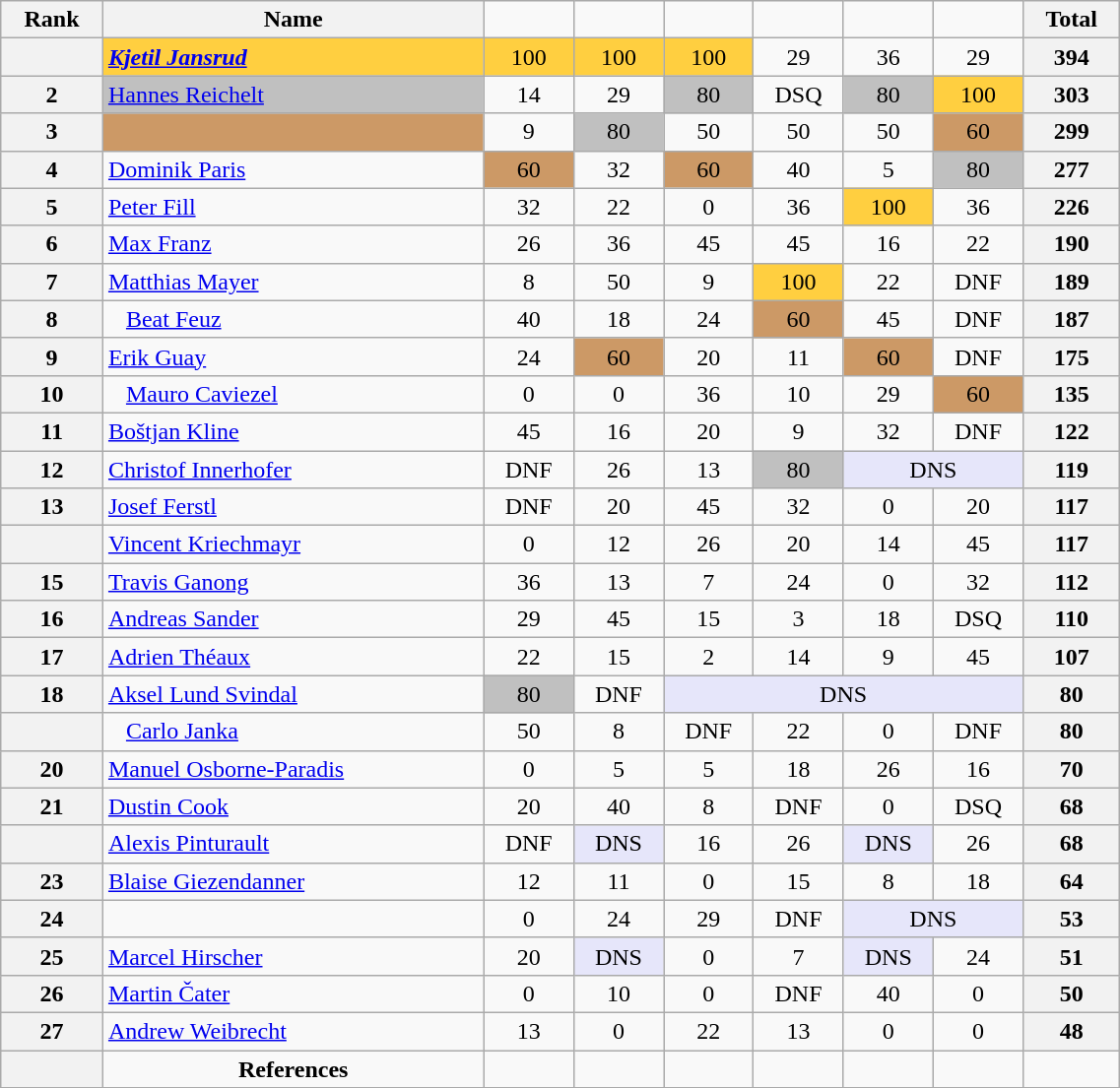<table class="wikitable" width=60% style="font-size:100%; text-align:center;">
<tr>
<th>Rank</th>
<th>Name</th>
<td><br> </td>
<td><br> </td>
<td><br> </td>
<td><br> </td>
<td><br> </td>
<td><br> </td>
<th>Total</th>
</tr>
<tr>
<th></th>
<td align=left bgcolor=ffcf40> <strong><em><a href='#'>Kjetil Jansrud</a></em></strong></td>
<td bgcolor=ffcf40>100</td>
<td bgcolor=ffcf40>100</td>
<td bgcolor=ffcf40>100</td>
<td>29</td>
<td>36</td>
<td>29</td>
<th>394</th>
</tr>
<tr>
<th>2</th>
<td align=left bgcolor=c0c0c0> <a href='#'>Hannes Reichelt</a></td>
<td>14</td>
<td>29</td>
<td bgcolor=c0c0c0>80</td>
<td>DSQ</td>
<td bgcolor=c0c0c0>80</td>
<td bgcolor=ffcf40>100</td>
<th>303</th>
</tr>
<tr>
<th>3</th>
<td align=left bgcolor=cc9966></td>
<td>9</td>
<td bgcolor=c0c0c0>80</td>
<td>50</td>
<td>50</td>
<td>50</td>
<td bgcolor=cc9966>60</td>
<th>299</th>
</tr>
<tr>
<th>4</th>
<td align=left> <a href='#'>Dominik Paris</a></td>
<td bgcolor=cc9966>60</td>
<td>32</td>
<td bgcolor=cc9966>60</td>
<td>40</td>
<td>5</td>
<td bgcolor=c0c0c0>80</td>
<th>277</th>
</tr>
<tr>
<th>5</th>
<td align=left> <a href='#'>Peter Fill</a></td>
<td>32</td>
<td>22</td>
<td>0</td>
<td>36</td>
<td bgcolor=ffcf40>100</td>
<td>36</td>
<th>226</th>
</tr>
<tr>
<th>6</th>
<td align=left> <a href='#'>Max Franz</a></td>
<td>26</td>
<td>36</td>
<td>45</td>
<td>45</td>
<td>16</td>
<td>22</td>
<th>190</th>
</tr>
<tr>
<th>7</th>
<td align=left> <a href='#'>Matthias Mayer</a></td>
<td>8</td>
<td>50</td>
<td>9</td>
<td bgcolor=ffcf40>100</td>
<td>22</td>
<td>DNF</td>
<th>189</th>
</tr>
<tr>
<th>8</th>
<td align=left>   <a href='#'>Beat Feuz</a></td>
<td>40</td>
<td>18</td>
<td>24</td>
<td bgcolor=cc9966>60</td>
<td>45</td>
<td>DNF</td>
<th>187</th>
</tr>
<tr>
<th>9</th>
<td align=left> <a href='#'>Erik Guay</a></td>
<td>24</td>
<td bgcolor=cc9966>60</td>
<td>20</td>
<td>11</td>
<td bgcolor=cc9966>60</td>
<td>DNF</td>
<th>175</th>
</tr>
<tr>
<th>10</th>
<td align=left>   <a href='#'>Mauro Caviezel</a></td>
<td>0</td>
<td>0</td>
<td>36</td>
<td>10</td>
<td>29</td>
<td bgcolor=cc9966>60</td>
<th>135</th>
</tr>
<tr>
<th>11</th>
<td align=left> <a href='#'>Boštjan Kline</a></td>
<td>45</td>
<td>16</td>
<td>20</td>
<td>9</td>
<td>32</td>
<td>DNF</td>
<th>122</th>
</tr>
<tr>
<th>12</th>
<td align=left> <a href='#'>Christof Innerhofer</a></td>
<td>DNF</td>
<td>26</td>
<td>13</td>
<td bgcolor=c0c0c0>80</td>
<td colspan=2 bgcolor=lavender>DNS</td>
<th>119</th>
</tr>
<tr>
<th>13</th>
<td align=left> <a href='#'>Josef Ferstl</a></td>
<td>DNF</td>
<td>20</td>
<td>45</td>
<td>32</td>
<td>0</td>
<td>20</td>
<th>117</th>
</tr>
<tr>
<th></th>
<td align=left> <a href='#'>Vincent Kriechmayr</a></td>
<td>0</td>
<td>12</td>
<td>26</td>
<td>20</td>
<td>14</td>
<td>45</td>
<th>117</th>
</tr>
<tr>
<th>15</th>
<td align=left> <a href='#'>Travis Ganong</a></td>
<td>36</td>
<td>13</td>
<td>7</td>
<td>24</td>
<td>0</td>
<td>32</td>
<th>112</th>
</tr>
<tr>
<th>16</th>
<td align=left> <a href='#'>Andreas Sander</a></td>
<td>29</td>
<td>45</td>
<td>15</td>
<td>3</td>
<td>18</td>
<td>DSQ</td>
<th>110</th>
</tr>
<tr>
<th>17</th>
<td align=left> <a href='#'>Adrien Théaux</a></td>
<td>22</td>
<td>15</td>
<td>2</td>
<td>14</td>
<td>9</td>
<td>45</td>
<th>107</th>
</tr>
<tr>
<th>18</th>
<td align=left> <a href='#'>Aksel Lund Svindal</a></td>
<td bgcolor=c0c0c0>80</td>
<td>DNF</td>
<td colspan=4 bgcolor=lavender>DNS</td>
<th>80</th>
</tr>
<tr>
<th></th>
<td align=left>   <a href='#'>Carlo Janka</a></td>
<td>50</td>
<td>8</td>
<td>DNF</td>
<td>22</td>
<td>0</td>
<td>DNF</td>
<th>80</th>
</tr>
<tr>
<th>20</th>
<td align=left> <a href='#'>Manuel Osborne-Paradis</a></td>
<td>0</td>
<td>5</td>
<td>5</td>
<td>18</td>
<td>26</td>
<td>16</td>
<th>70</th>
</tr>
<tr>
<th>21</th>
<td align=left> <a href='#'>Dustin Cook</a></td>
<td>20</td>
<td>40</td>
<td>8</td>
<td>DNF</td>
<td>0</td>
<td>DSQ</td>
<th>68</th>
</tr>
<tr>
<th></th>
<td align=left> <a href='#'>Alexis Pinturault</a></td>
<td>DNF</td>
<td bgcolor=lavender>DNS</td>
<td>16</td>
<td>26</td>
<td bgcolor=lavender>DNS</td>
<td>26</td>
<th>68</th>
</tr>
<tr>
<th>23</th>
<td align=left> <a href='#'>Blaise Giezendanner</a></td>
<td>12</td>
<td>11</td>
<td>0</td>
<td>15</td>
<td>8</td>
<td>18</td>
<th>64</th>
</tr>
<tr>
<th>24</th>
<td align=left></td>
<td>0</td>
<td>24</td>
<td>29</td>
<td>DNF</td>
<td colspan=2 bgcolor=lavender>DNS</td>
<th>53</th>
</tr>
<tr>
<th>25</th>
<td align=left> <a href='#'>Marcel Hirscher</a></td>
<td>20</td>
<td bgcolor=lavender>DNS</td>
<td>0</td>
<td>7</td>
<td bgcolor=lavender>DNS</td>
<td>24</td>
<th>51</th>
</tr>
<tr>
<th>26</th>
<td align=left> <a href='#'>Martin Čater</a></td>
<td>0</td>
<td>10</td>
<td>0</td>
<td>DNF</td>
<td>40</td>
<td>0</td>
<th>50</th>
</tr>
<tr>
<th>27</th>
<td align=left> <a href='#'>Andrew Weibrecht</a></td>
<td>13</td>
<td>0</td>
<td>22</td>
<td>13</td>
<td>0</td>
<td>0</td>
<th>48</th>
</tr>
<tr>
<th></th>
<td align=center><strong>References</strong></td>
<td></td>
<td></td>
<td></td>
<td></td>
<td></td>
<td></td>
</tr>
<tr>
</tr>
</table>
